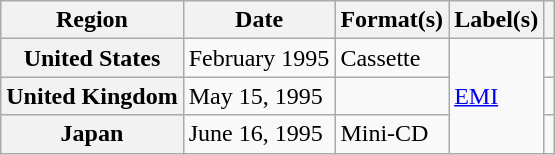<table class="wikitable plainrowheaders">
<tr>
<th scope="col">Region</th>
<th scope="col">Date</th>
<th scope="col">Format(s)</th>
<th scope="col">Label(s)</th>
<th scope="col"></th>
</tr>
<tr>
<th scope="row">United States</th>
<td>February 1995</td>
<td>Cassette</td>
<td rowspan="3"><a href='#'>EMI</a></td>
<td></td>
</tr>
<tr>
<th scope="row">United Kingdom</th>
<td>May 15, 1995</td>
<td></td>
<td></td>
</tr>
<tr>
<th scope="row">Japan</th>
<td>June 16, 1995</td>
<td>Mini-CD</td>
<td></td>
</tr>
</table>
